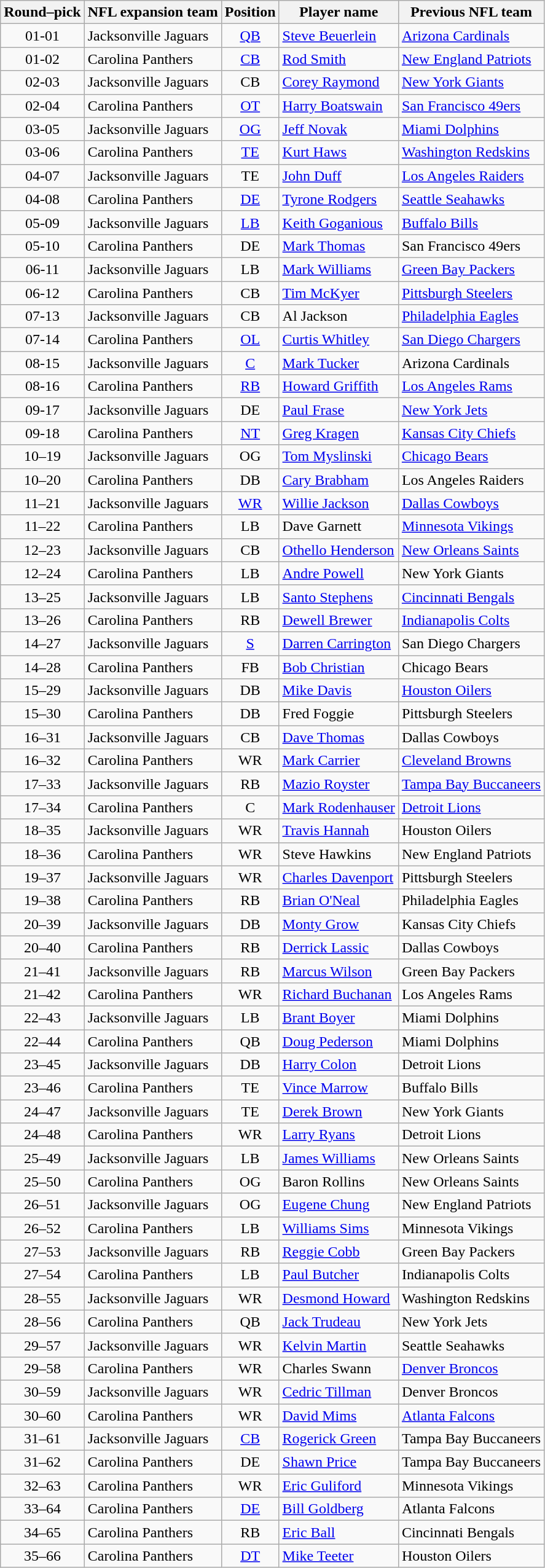<table class="wikitable sortable sortable">
<tr>
<th>Round–pick</th>
<th>NFL expansion team</th>
<th>Position</th>
<th>Player name</th>
<th>Previous NFL team</th>
</tr>
<tr>
<td align="center">01-01</td>
<td>Jacksonville Jaguars</td>
<td align="center"><a href='#'>QB</a></td>
<td><a href='#'>Steve Beuerlein</a></td>
<td><a href='#'>Arizona Cardinals</a></td>
</tr>
<tr>
<td align="center">01-02</td>
<td>Carolina Panthers</td>
<td align="center"><a href='#'>CB</a></td>
<td><a href='#'>Rod Smith</a></td>
<td><a href='#'>New England Patriots</a></td>
</tr>
<tr>
<td align="center">02-03</td>
<td>Jacksonville Jaguars</td>
<td align="center">CB</td>
<td><a href='#'>Corey Raymond</a></td>
<td><a href='#'>New York Giants</a></td>
</tr>
<tr>
<td align="center">02-04</td>
<td>Carolina Panthers</td>
<td align="center"><a href='#'>OT</a></td>
<td><a href='#'>Harry Boatswain</a></td>
<td><a href='#'>San Francisco 49ers</a></td>
</tr>
<tr>
<td align="center">03-05</td>
<td>Jacksonville Jaguars</td>
<td align="center"><a href='#'>OG</a></td>
<td><a href='#'>Jeff Novak</a></td>
<td><a href='#'>Miami Dolphins</a></td>
</tr>
<tr>
<td align="center">03-06</td>
<td>Carolina Panthers</td>
<td align="center"><a href='#'>TE</a></td>
<td><a href='#'>Kurt Haws</a></td>
<td><a href='#'>Washington Redskins</a></td>
</tr>
<tr>
<td align="center">04-07</td>
<td>Jacksonville Jaguars</td>
<td align="center">TE</td>
<td><a href='#'>John Duff</a></td>
<td><a href='#'>Los Angeles Raiders</a></td>
</tr>
<tr>
<td align="center">04-08</td>
<td>Carolina Panthers</td>
<td align="center"><a href='#'>DE</a></td>
<td><a href='#'>Tyrone Rodgers</a></td>
<td><a href='#'>Seattle Seahawks</a></td>
</tr>
<tr>
<td align="center">05-09</td>
<td>Jacksonville Jaguars</td>
<td align="center"><a href='#'>LB</a></td>
<td><a href='#'>Keith Goganious</a></td>
<td><a href='#'>Buffalo Bills</a></td>
</tr>
<tr>
<td align="center">05-10</td>
<td>Carolina Panthers</td>
<td align="center">DE</td>
<td><a href='#'>Mark Thomas</a></td>
<td>San Francisco 49ers</td>
</tr>
<tr>
<td align="center">06-11</td>
<td>Jacksonville Jaguars</td>
<td align="center">LB</td>
<td><a href='#'>Mark Williams</a></td>
<td><a href='#'>Green Bay Packers</a></td>
</tr>
<tr>
<td align="center">06-12</td>
<td>Carolina Panthers</td>
<td align="center">CB</td>
<td><a href='#'>Tim McKyer</a></td>
<td><a href='#'>Pittsburgh Steelers</a></td>
</tr>
<tr>
<td align="center">07-13</td>
<td>Jacksonville Jaguars</td>
<td align="center">CB</td>
<td>Al Jackson</td>
<td><a href='#'>Philadelphia Eagles</a></td>
</tr>
<tr>
<td align="center">07-14</td>
<td>Carolina Panthers</td>
<td align="center"><a href='#'>OL</a></td>
<td><a href='#'>Curtis Whitley</a></td>
<td><a href='#'>San Diego Chargers</a></td>
</tr>
<tr>
<td align="center">08-15</td>
<td>Jacksonville Jaguars</td>
<td align="center"><a href='#'>C</a></td>
<td><a href='#'>Mark Tucker</a></td>
<td>Arizona Cardinals</td>
</tr>
<tr>
<td align="center">08-16</td>
<td>Carolina Panthers</td>
<td align="center"><a href='#'>RB</a></td>
<td><a href='#'>Howard Griffith</a></td>
<td><a href='#'>Los Angeles Rams</a></td>
</tr>
<tr>
<td align="center">09-17</td>
<td>Jacksonville Jaguars</td>
<td align="center">DE</td>
<td><a href='#'>Paul Frase</a></td>
<td><a href='#'>New York Jets</a></td>
</tr>
<tr>
<td align="center">09-18</td>
<td>Carolina Panthers</td>
<td align="center"><a href='#'>NT</a></td>
<td><a href='#'>Greg Kragen</a></td>
<td><a href='#'>Kansas City Chiefs</a></td>
</tr>
<tr>
<td align="center">10–19</td>
<td>Jacksonville Jaguars</td>
<td align="center">OG</td>
<td><a href='#'>Tom Myslinski</a></td>
<td><a href='#'>Chicago Bears</a></td>
</tr>
<tr>
<td align="center">10–20</td>
<td>Carolina Panthers</td>
<td align="center">DB</td>
<td><a href='#'>Cary Brabham</a></td>
<td>Los Angeles Raiders</td>
</tr>
<tr>
<td align="center">11–21</td>
<td>Jacksonville Jaguars</td>
<td align="center"><a href='#'>WR</a></td>
<td><a href='#'>Willie Jackson</a></td>
<td><a href='#'>Dallas Cowboys</a></td>
</tr>
<tr>
<td align="center">11–22</td>
<td>Carolina Panthers</td>
<td align="center">LB</td>
<td>Dave Garnett</td>
<td><a href='#'>Minnesota Vikings</a></td>
</tr>
<tr>
<td align="center">12–23</td>
<td>Jacksonville Jaguars</td>
<td align="center">CB</td>
<td><a href='#'>Othello Henderson</a></td>
<td><a href='#'>New Orleans Saints</a></td>
</tr>
<tr>
<td align="center">12–24</td>
<td>Carolina Panthers</td>
<td align="center">LB</td>
<td><a href='#'>Andre Powell</a></td>
<td>New York Giants</td>
</tr>
<tr>
<td align="center">13–25</td>
<td>Jacksonville Jaguars</td>
<td align="center">LB</td>
<td><a href='#'>Santo Stephens</a></td>
<td><a href='#'>Cincinnati Bengals</a></td>
</tr>
<tr>
<td align="center">13–26</td>
<td>Carolina Panthers</td>
<td align="center">RB</td>
<td><a href='#'>Dewell Brewer</a></td>
<td><a href='#'>Indianapolis Colts</a></td>
</tr>
<tr>
<td align="center">14–27</td>
<td>Jacksonville Jaguars</td>
<td align="center"><a href='#'>S</a></td>
<td><a href='#'>Darren Carrington</a></td>
<td>San Diego Chargers</td>
</tr>
<tr>
<td align="center">14–28</td>
<td>Carolina Panthers</td>
<td align="center">FB</td>
<td><a href='#'>Bob Christian</a></td>
<td>Chicago Bears</td>
</tr>
<tr>
<td align="center">15–29</td>
<td>Jacksonville Jaguars</td>
<td align="center">DB</td>
<td><a href='#'>Mike Davis</a></td>
<td><a href='#'>Houston Oilers</a></td>
</tr>
<tr>
<td align="center">15–30</td>
<td>Carolina Panthers</td>
<td align="center">DB</td>
<td>Fred Foggie</td>
<td>Pittsburgh Steelers</td>
</tr>
<tr>
<td align="center">16–31</td>
<td>Jacksonville Jaguars</td>
<td align="center">CB</td>
<td><a href='#'>Dave Thomas</a></td>
<td>Dallas Cowboys</td>
</tr>
<tr>
<td align="center">16–32</td>
<td>Carolina Panthers</td>
<td align="center">WR</td>
<td><a href='#'>Mark Carrier</a></td>
<td><a href='#'>Cleveland Browns</a></td>
</tr>
<tr>
<td align="center">17–33</td>
<td>Jacksonville Jaguars</td>
<td align="center">RB</td>
<td><a href='#'>Mazio Royster</a></td>
<td><a href='#'>Tampa Bay Buccaneers</a></td>
</tr>
<tr>
<td align="center">17–34</td>
<td>Carolina Panthers</td>
<td align="center">C</td>
<td><a href='#'>Mark Rodenhauser</a></td>
<td><a href='#'>Detroit Lions</a></td>
</tr>
<tr>
<td align="center">18–35</td>
<td>Jacksonville Jaguars</td>
<td align="center">WR</td>
<td><a href='#'>Travis Hannah</a></td>
<td>Houston Oilers</td>
</tr>
<tr>
<td align="center">18–36</td>
<td>Carolina Panthers</td>
<td align="center">WR</td>
<td>Steve Hawkins</td>
<td>New England Patriots</td>
</tr>
<tr>
<td align="center">19–37</td>
<td>Jacksonville Jaguars</td>
<td align="center">WR</td>
<td><a href='#'>Charles Davenport</a></td>
<td>Pittsburgh Steelers</td>
</tr>
<tr>
<td align="center">19–38</td>
<td>Carolina Panthers</td>
<td align="center">RB</td>
<td><a href='#'>Brian O'Neal</a></td>
<td>Philadelphia Eagles</td>
</tr>
<tr>
<td align="center">20–39</td>
<td>Jacksonville Jaguars</td>
<td align="center">DB</td>
<td><a href='#'>Monty Grow</a></td>
<td>Kansas City Chiefs</td>
</tr>
<tr>
<td align="center">20–40</td>
<td>Carolina Panthers</td>
<td align="center">RB</td>
<td><a href='#'>Derrick Lassic</a></td>
<td>Dallas Cowboys</td>
</tr>
<tr>
<td align="center">21–41</td>
<td>Jacksonville Jaguars</td>
<td align="center">RB</td>
<td><a href='#'>Marcus Wilson</a></td>
<td>Green Bay Packers</td>
</tr>
<tr>
<td align="center">21–42</td>
<td>Carolina Panthers</td>
<td align="center">WR</td>
<td><a href='#'>Richard Buchanan</a></td>
<td>Los Angeles Rams</td>
</tr>
<tr>
<td align="center">22–43</td>
<td>Jacksonville Jaguars</td>
<td align="center">LB</td>
<td><a href='#'>Brant Boyer</a></td>
<td>Miami Dolphins</td>
</tr>
<tr>
<td align="center">22–44</td>
<td>Carolina Panthers</td>
<td align="center">QB</td>
<td><a href='#'>Doug Pederson</a></td>
<td>Miami Dolphins</td>
</tr>
<tr>
<td align="center">23–45</td>
<td>Jacksonville Jaguars</td>
<td align="center">DB</td>
<td><a href='#'>Harry Colon</a></td>
<td>Detroit Lions</td>
</tr>
<tr>
<td align="center">23–46</td>
<td>Carolina Panthers</td>
<td align="center">TE</td>
<td><a href='#'>Vince Marrow</a></td>
<td>Buffalo Bills</td>
</tr>
<tr>
<td align="center">24–47</td>
<td>Jacksonville Jaguars</td>
<td align="center">TE</td>
<td><a href='#'>Derek Brown</a></td>
<td>New York Giants</td>
</tr>
<tr>
<td align="center">24–48</td>
<td>Carolina Panthers</td>
<td align="center">WR</td>
<td><a href='#'>Larry Ryans</a></td>
<td>Detroit Lions</td>
</tr>
<tr>
<td align="center">25–49</td>
<td>Jacksonville Jaguars</td>
<td align="center">LB</td>
<td><a href='#'>James Williams</a></td>
<td>New Orleans Saints</td>
</tr>
<tr>
<td align="center">25–50</td>
<td>Carolina Panthers</td>
<td align="center">OG</td>
<td>Baron Rollins</td>
<td>New Orleans Saints</td>
</tr>
<tr>
<td align="center">26–51</td>
<td>Jacksonville Jaguars</td>
<td align="center">OG</td>
<td><a href='#'>Eugene Chung</a></td>
<td>New England Patriots</td>
</tr>
<tr>
<td align="center">26–52</td>
<td>Carolina Panthers</td>
<td align="center">LB</td>
<td><a href='#'>Williams Sims</a></td>
<td>Minnesota Vikings</td>
</tr>
<tr>
<td align="center">27–53</td>
<td>Jacksonville Jaguars</td>
<td align="center">RB</td>
<td><a href='#'>Reggie Cobb</a></td>
<td>Green Bay Packers</td>
</tr>
<tr>
<td align="center">27–54</td>
<td>Carolina Panthers</td>
<td align="center">LB</td>
<td><a href='#'>Paul Butcher</a></td>
<td>Indianapolis Colts</td>
</tr>
<tr>
<td align="center">28–55</td>
<td>Jacksonville Jaguars</td>
<td align="center">WR</td>
<td><a href='#'>Desmond Howard</a></td>
<td>Washington Redskins</td>
</tr>
<tr>
<td align="center">28–56</td>
<td>Carolina Panthers</td>
<td align="center">QB</td>
<td><a href='#'>Jack Trudeau</a></td>
<td>New York Jets</td>
</tr>
<tr>
<td align="center">29–57</td>
<td>Jacksonville Jaguars</td>
<td align="center">WR</td>
<td><a href='#'>Kelvin Martin</a></td>
<td>Seattle Seahawks</td>
</tr>
<tr>
<td align="center">29–58</td>
<td>Carolina Panthers</td>
<td align="center">WR</td>
<td>Charles Swann</td>
<td><a href='#'>Denver Broncos</a></td>
</tr>
<tr>
<td align="center">30–59</td>
<td>Jacksonville Jaguars</td>
<td align="center">WR</td>
<td><a href='#'>Cedric Tillman</a></td>
<td>Denver Broncos</td>
</tr>
<tr>
<td align="center">30–60</td>
<td>Carolina Panthers</td>
<td align="center">WR</td>
<td><a href='#'>David Mims</a></td>
<td><a href='#'>Atlanta Falcons</a></td>
</tr>
<tr>
<td align="center">31–61</td>
<td>Jacksonville Jaguars</td>
<td align="center"><a href='#'>CB</a></td>
<td><a href='#'>Rogerick Green</a></td>
<td>Tampa Bay Buccaneers</td>
</tr>
<tr>
<td align="center">31–62</td>
<td>Carolina Panthers</td>
<td align="center">DE</td>
<td><a href='#'>Shawn Price</a></td>
<td>Tampa Bay Buccaneers</td>
</tr>
<tr>
<td align="center">32–63</td>
<td>Carolina Panthers</td>
<td align="center">WR</td>
<td><a href='#'>Eric Guliford</a></td>
<td>Minnesota Vikings</td>
</tr>
<tr>
<td align="center">33–64</td>
<td>Carolina Panthers</td>
<td align="center"><a href='#'>DE</a></td>
<td><a href='#'>Bill Goldberg</a></td>
<td>Atlanta Falcons</td>
</tr>
<tr>
<td align="center">34–65</td>
<td>Carolina Panthers</td>
<td align="center">RB</td>
<td><a href='#'>Eric Ball</a></td>
<td>Cincinnati Bengals</td>
</tr>
<tr>
<td align="center">35–66</td>
<td>Carolina Panthers</td>
<td align="center"><a href='#'>DT</a></td>
<td><a href='#'>Mike Teeter</a></td>
<td>Houston Oilers</td>
</tr>
</table>
